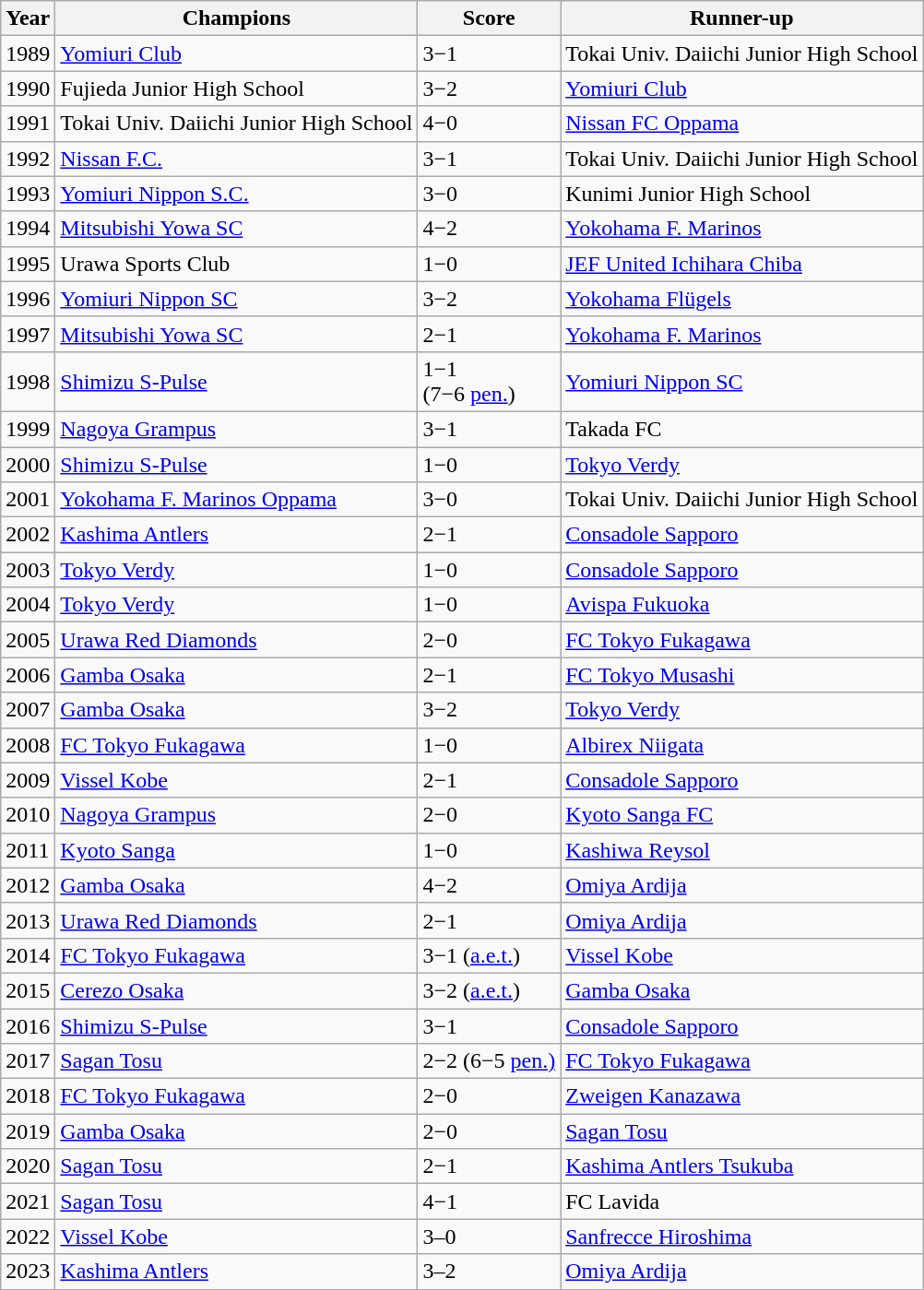<table class="wikitable">
<tr>
<th>Year</th>
<th>Champions</th>
<th>Score</th>
<th>Runner-up</th>
</tr>
<tr>
<td>1989</td>
<td><a href='#'>Yomiuri Club</a></td>
<td>3−1</td>
<td>Tokai Univ. Daiichi Junior High School</td>
</tr>
<tr>
<td>1990</td>
<td>Fujieda Junior High School</td>
<td>3−2</td>
<td><a href='#'>Yomiuri Club</a></td>
</tr>
<tr>
<td>1991</td>
<td>Tokai Univ. Daiichi Junior High School</td>
<td>4−0</td>
<td><a href='#'>Nissan FC Oppama</a></td>
</tr>
<tr>
<td>1992</td>
<td><a href='#'>Nissan F.C.</a></td>
<td>3−1</td>
<td>Tokai Univ. Daiichi Junior High School</td>
</tr>
<tr>
<td>1993</td>
<td><a href='#'>Yomiuri Nippon S.C.</a></td>
<td>3−0</td>
<td>Kunimi Junior High School</td>
</tr>
<tr>
<td>1994</td>
<td><a href='#'>Mitsubishi Yowa SC</a></td>
<td>4−2</td>
<td><a href='#'>Yokohama F. Marinos</a></td>
</tr>
<tr>
<td>1995</td>
<td>Urawa Sports Club</td>
<td>1−0</td>
<td><a href='#'>JEF United Ichihara Chiba</a></td>
</tr>
<tr>
<td>1996</td>
<td><a href='#'>Yomiuri Nippon SC</a></td>
<td>3−2</td>
<td><a href='#'>Yokohama Flügels</a></td>
</tr>
<tr>
<td>1997</td>
<td><a href='#'>Mitsubishi Yowa SC</a></td>
<td>2−1</td>
<td><a href='#'>Yokohama F. Marinos</a></td>
</tr>
<tr>
<td>1998</td>
<td><a href='#'>Shimizu S-Pulse</a></td>
<td>1−1<br>(7−6 <a href='#'>pen.</a>)</td>
<td><a href='#'>Yomiuri Nippon SC</a></td>
</tr>
<tr>
<td>1999</td>
<td><a href='#'>Nagoya Grampus</a></td>
<td>3−1</td>
<td>Takada FC</td>
</tr>
<tr>
<td>2000</td>
<td><a href='#'>Shimizu S-Pulse</a></td>
<td>1−0</td>
<td><a href='#'>Tokyo Verdy</a></td>
</tr>
<tr>
<td>2001</td>
<td><a href='#'>Yokohama F. Marinos Oppama</a></td>
<td>3−0</td>
<td>Tokai Univ. Daiichi Junior High School</td>
</tr>
<tr>
<td>2002</td>
<td><a href='#'>Kashima Antlers</a></td>
<td>2−1</td>
<td><a href='#'>Consadole Sapporo</a></td>
</tr>
<tr>
<td>2003</td>
<td><a href='#'>Tokyo Verdy</a></td>
<td>1−0</td>
<td><a href='#'>Consadole Sapporo</a></td>
</tr>
<tr>
<td>2004</td>
<td><a href='#'>Tokyo Verdy</a></td>
<td>1−0</td>
<td><a href='#'>Avispa Fukuoka</a></td>
</tr>
<tr>
<td>2005</td>
<td><a href='#'>Urawa Red Diamonds</a></td>
<td>2−0</td>
<td><a href='#'>FC Tokyo Fukagawa</a></td>
</tr>
<tr>
<td>2006</td>
<td><a href='#'>Gamba Osaka</a></td>
<td>2−1</td>
<td><a href='#'>FC Tokyo Musashi</a></td>
</tr>
<tr>
<td>2007</td>
<td><a href='#'>Gamba Osaka</a></td>
<td>3−2</td>
<td><a href='#'>Tokyo Verdy</a></td>
</tr>
<tr>
<td>2008</td>
<td><a href='#'>FC Tokyo Fukagawa</a></td>
<td>1−0</td>
<td><a href='#'>Albirex Niigata</a></td>
</tr>
<tr>
<td>2009</td>
<td><a href='#'>Vissel Kobe</a></td>
<td>2−1</td>
<td><a href='#'>Consadole Sapporo</a></td>
</tr>
<tr>
<td>2010</td>
<td><a href='#'>Nagoya Grampus</a></td>
<td>2−0</td>
<td><a href='#'>Kyoto Sanga FC</a></td>
</tr>
<tr>
<td>2011</td>
<td><a href='#'>Kyoto Sanga</a></td>
<td>1−0</td>
<td><a href='#'>Kashiwa Reysol</a></td>
</tr>
<tr>
<td>2012</td>
<td><a href='#'>Gamba Osaka</a></td>
<td>4−2</td>
<td><a href='#'>Omiya Ardija</a></td>
</tr>
<tr>
<td>2013</td>
<td><a href='#'>Urawa Red Diamonds</a></td>
<td>2−1</td>
<td><a href='#'>Omiya Ardija</a></td>
</tr>
<tr>
<td>2014</td>
<td><a href='#'>FC Tokyo Fukagawa</a></td>
<td>3−1 (<a href='#'>a.e.t.</a>)</td>
<td><a href='#'>Vissel Kobe</a></td>
</tr>
<tr>
<td>2015</td>
<td><a href='#'>Cerezo Osaka</a></td>
<td>3−2 (<a href='#'>a.e.t.</a>)</td>
<td><a href='#'>Gamba Osaka</a></td>
</tr>
<tr>
<td>2016</td>
<td><a href='#'>Shimizu S-Pulse</a></td>
<td>3−1</td>
<td><a href='#'>Consadole Sapporo</a></td>
</tr>
<tr>
<td>2017</td>
<td><a href='#'>Sagan Tosu</a></td>
<td>2−2 (6−5 <a href='#'>pen.)</a></td>
<td><a href='#'>FC Tokyo Fukagawa</a></td>
</tr>
<tr>
<td>2018</td>
<td><a href='#'>FC Tokyo Fukagawa</a></td>
<td>2−0</td>
<td><a href='#'>Zweigen Kanazawa</a></td>
</tr>
<tr>
<td>2019</td>
<td><a href='#'>Gamba Osaka</a></td>
<td>2−0</td>
<td><a href='#'>Sagan Tosu</a></td>
</tr>
<tr>
<td>2020</td>
<td><a href='#'>Sagan Tosu</a></td>
<td>2−1</td>
<td><a href='#'>Kashima Antlers Tsukuba</a></td>
</tr>
<tr>
<td>2021</td>
<td><a href='#'>Sagan Tosu</a></td>
<td>4−1</td>
<td>FC Lavida</td>
</tr>
<tr>
<td>2022</td>
<td><a href='#'>Vissel Kobe</a></td>
<td>3–0</td>
<td><a href='#'>Sanfrecce Hiroshima</a></td>
</tr>
<tr>
<td>2023</td>
<td><a href='#'>Kashima Antlers</a></td>
<td>3–2</td>
<td><a href='#'>Omiya Ardija</a></td>
</tr>
<tr>
</tr>
</table>
